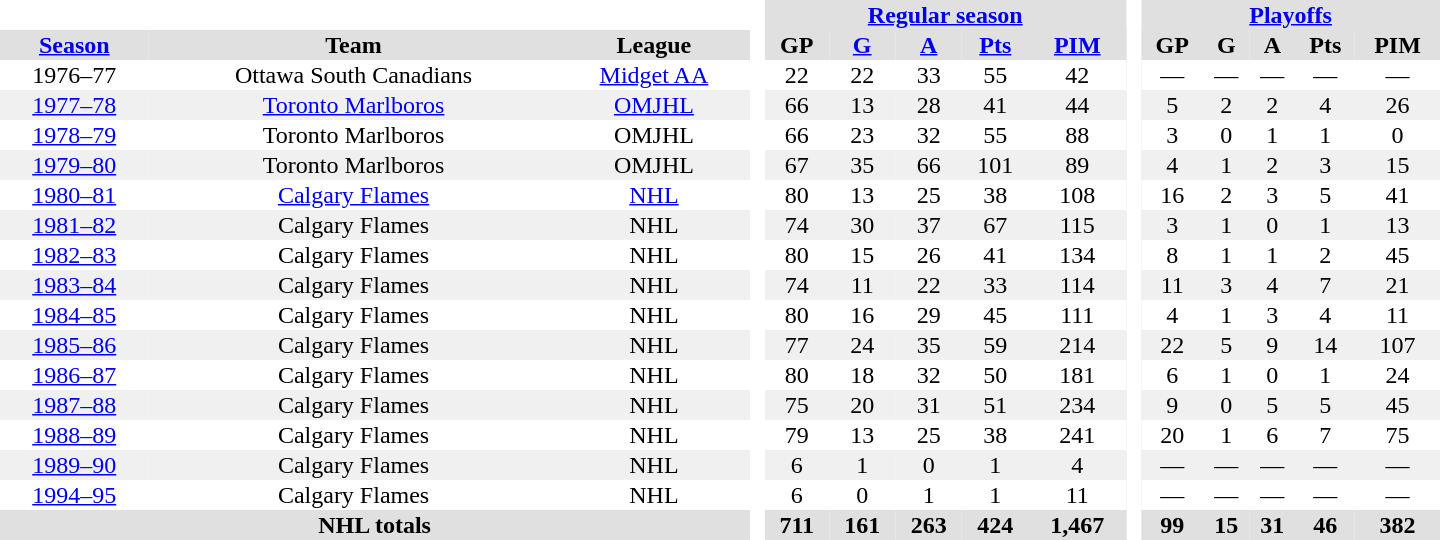<table border="0" cellpadding="1" cellspacing="0" style="text-align:center; width:60em">
<tr style="background:#e0e0e0;">
<th colspan="3" style="background:#fff;"> </th>
<th rowspan="99" style="background:#fff;"> </th>
<th colspan="5"><a href='#'>Regular season</a></th>
<th rowspan="99" style="background:#fff;"> </th>
<th colspan="5"><a href='#'>Playoffs</a></th>
</tr>
<tr style="background:#e0e0e0;">
<th><a href='#'>Season</a></th>
<th>Team</th>
<th>League</th>
<th>GP</th>
<th><a href='#'>G</a></th>
<th><a href='#'>A</a></th>
<th><a href='#'>Pts</a></th>
<th><a href='#'>PIM</a></th>
<th>GP</th>
<th>G</th>
<th>A</th>
<th>Pts</th>
<th>PIM</th>
</tr>
<tr>
<td>1976–77</td>
<td>Ottawa South Canadians</td>
<td><a href='#'>Midget AA</a></td>
<td>22</td>
<td>22</td>
<td>33</td>
<td>55</td>
<td>42</td>
<td>—</td>
<td>—</td>
<td>—</td>
<td>—</td>
<td>—</td>
</tr>
<tr style="background:#f0f0f0;">
<td><a href='#'>1977–78</a></td>
<td><a href='#'>Toronto Marlboros</a></td>
<td><a href='#'>OMJHL</a></td>
<td>66</td>
<td>13</td>
<td>28</td>
<td>41</td>
<td>44</td>
<td>5</td>
<td>2</td>
<td>2</td>
<td>4</td>
<td>26</td>
</tr>
<tr>
<td><a href='#'>1978–79</a></td>
<td>Toronto Marlboros</td>
<td>OMJHL</td>
<td>66</td>
<td>23</td>
<td>32</td>
<td>55</td>
<td>88</td>
<td>3</td>
<td>0</td>
<td>1</td>
<td>1</td>
<td>0</td>
</tr>
<tr style="background:#f0f0f0;">
<td><a href='#'>1979–80</a></td>
<td>Toronto Marlboros</td>
<td>OMJHL</td>
<td>67</td>
<td>35</td>
<td>66</td>
<td>101</td>
<td>89</td>
<td>4</td>
<td>1</td>
<td>2</td>
<td>3</td>
<td>15</td>
</tr>
<tr>
<td><a href='#'>1980–81</a></td>
<td><a href='#'>Calgary Flames</a></td>
<td><a href='#'>NHL</a></td>
<td>80</td>
<td>13</td>
<td>25</td>
<td>38</td>
<td>108</td>
<td>16</td>
<td>2</td>
<td>3</td>
<td>5</td>
<td>41</td>
</tr>
<tr style="background:#f0f0f0;">
<td><a href='#'>1981–82</a></td>
<td>Calgary Flames</td>
<td>NHL</td>
<td>74</td>
<td>30</td>
<td>37</td>
<td>67</td>
<td>115</td>
<td>3</td>
<td>1</td>
<td>0</td>
<td>1</td>
<td>13</td>
</tr>
<tr>
<td><a href='#'>1982–83</a></td>
<td>Calgary Flames</td>
<td>NHL</td>
<td>80</td>
<td>15</td>
<td>26</td>
<td>41</td>
<td>134</td>
<td>8</td>
<td>1</td>
<td>1</td>
<td>2</td>
<td>45</td>
</tr>
<tr style="background:#f0f0f0;">
<td><a href='#'>1983–84</a></td>
<td>Calgary Flames</td>
<td>NHL</td>
<td>74</td>
<td>11</td>
<td>22</td>
<td>33</td>
<td>114</td>
<td>11</td>
<td>3</td>
<td>4</td>
<td>7</td>
<td>21</td>
</tr>
<tr>
<td><a href='#'>1984–85</a></td>
<td>Calgary Flames</td>
<td>NHL</td>
<td>80</td>
<td>16</td>
<td>29</td>
<td>45</td>
<td>111</td>
<td>4</td>
<td>1</td>
<td>3</td>
<td>4</td>
<td>11</td>
</tr>
<tr style="background:#f0f0f0;">
<td><a href='#'>1985–86</a></td>
<td>Calgary Flames</td>
<td>NHL</td>
<td>77</td>
<td>24</td>
<td>35</td>
<td>59</td>
<td>214</td>
<td>22</td>
<td>5</td>
<td>9</td>
<td>14</td>
<td>107</td>
</tr>
<tr>
<td><a href='#'>1986–87</a></td>
<td>Calgary Flames</td>
<td>NHL</td>
<td>80</td>
<td>18</td>
<td>32</td>
<td>50</td>
<td>181</td>
<td>6</td>
<td>1</td>
<td>0</td>
<td>1</td>
<td>24</td>
</tr>
<tr style="background:#f0f0f0;">
<td><a href='#'>1987–88</a></td>
<td>Calgary Flames</td>
<td>NHL</td>
<td>75</td>
<td>20</td>
<td>31</td>
<td>51</td>
<td>234</td>
<td>9</td>
<td>0</td>
<td>5</td>
<td>5</td>
<td>45</td>
</tr>
<tr>
<td><a href='#'>1988–89</a></td>
<td>Calgary Flames</td>
<td>NHL</td>
<td>79</td>
<td>13</td>
<td>25</td>
<td>38</td>
<td>241</td>
<td>20</td>
<td>1</td>
<td>6</td>
<td>7</td>
<td>75</td>
</tr>
<tr style="background:#f0f0f0;">
<td><a href='#'>1989–90</a></td>
<td>Calgary Flames</td>
<td>NHL</td>
<td>6</td>
<td>1</td>
<td>0</td>
<td>1</td>
<td>4</td>
<td>—</td>
<td>—</td>
<td>—</td>
<td>—</td>
<td>—</td>
</tr>
<tr>
<td><a href='#'>1994–95</a></td>
<td>Calgary Flames</td>
<td>NHL</td>
<td>6</td>
<td>0</td>
<td>1</td>
<td>1</td>
<td>11</td>
<td>—</td>
<td>—</td>
<td>—</td>
<td>—</td>
<td>—</td>
</tr>
<tr style="background:#e0e0e0;">
<th colspan="3">NHL totals</th>
<th>711</th>
<th>161</th>
<th>263</th>
<th>424</th>
<th>1,467</th>
<th>99</th>
<th>15</th>
<th>31</th>
<th>46</th>
<th>382</th>
</tr>
</table>
